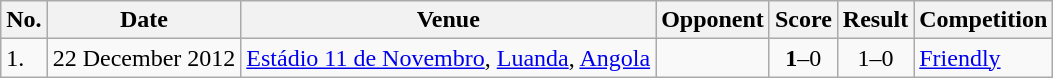<table class="wikitable" style="font-size:100%;">
<tr>
<th>No.</th>
<th>Date</th>
<th>Venue</th>
<th>Opponent</th>
<th>Score</th>
<th>Result</th>
<th>Competition</th>
</tr>
<tr>
<td>1.</td>
<td>22 December 2012</td>
<td><a href='#'>Estádio 11 de Novembro</a>, <a href='#'>Luanda</a>, <a href='#'>Angola</a></td>
<td></td>
<td align=center><strong>1</strong>–0</td>
<td align=center>1–0</td>
<td><a href='#'>Friendly</a></td>
</tr>
</table>
